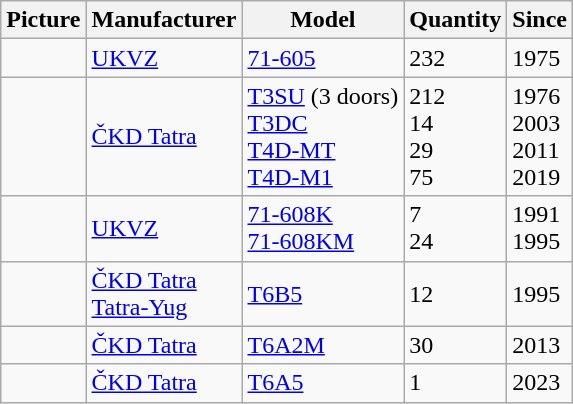<table class="wikitable sortable">
<tr>
<th>Picture</th>
<th>Manufacturer</th>
<th>Model</th>
<th>Quantity</th>
<th>Since</th>
</tr>
<tr>
<td></td>
<td> <a href='#'>UKVZ</a></td>
<td><a href='#'>71-605</a></td>
<td>232</td>
<td>1975</td>
</tr>
<tr>
<td></td>
<td> <a href='#'>ČKD Tatra</a></td>
<td><a href='#'>T3SU</a> (3 doors)<br><a href='#'>T3DC</a><br><a href='#'>T4D-MT</a><br><a href='#'>T4D-M1</a></td>
<td>212<br>14<br>29<br>75</td>
<td>1976<br>2003<br>2011<br>2019</td>
</tr>
<tr>
<td></td>
<td> <a href='#'>UKVZ</a></td>
<td><a href='#'>71-608K</a><br><a href='#'>71-608KM</a></td>
<td>7<br>24</td>
<td>1991<br>1995</td>
</tr>
<tr>
<td></td>
<td> <a href='#'>ČKD Tatra</a><br> <a href='#'>Tatra-Yug</a></td>
<td><a href='#'>T6B5</a></td>
<td>12</td>
<td>1995</td>
</tr>
<tr>
<td></td>
<td> <a href='#'>ČKD Tatra</a></td>
<td><a href='#'>T6A2M</a></td>
<td>30</td>
<td>2013</td>
</tr>
<tr>
<td></td>
<td> <a href='#'>ČKD Tatra</a></td>
<td><a href='#'>T6A5</a></td>
<td>1</td>
<td>2023</td>
</tr>
</table>
